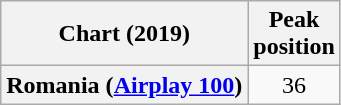<table class="wikitable plainrowheaders sortable">
<tr>
<th>Chart (2019)</th>
<th>Peak<br>position</th>
</tr>
<tr>
<th scope="row">Romania (<a href='#'>Airplay 100</a>)</th>
<td style="text-align:center;">36</td>
</tr>
</table>
